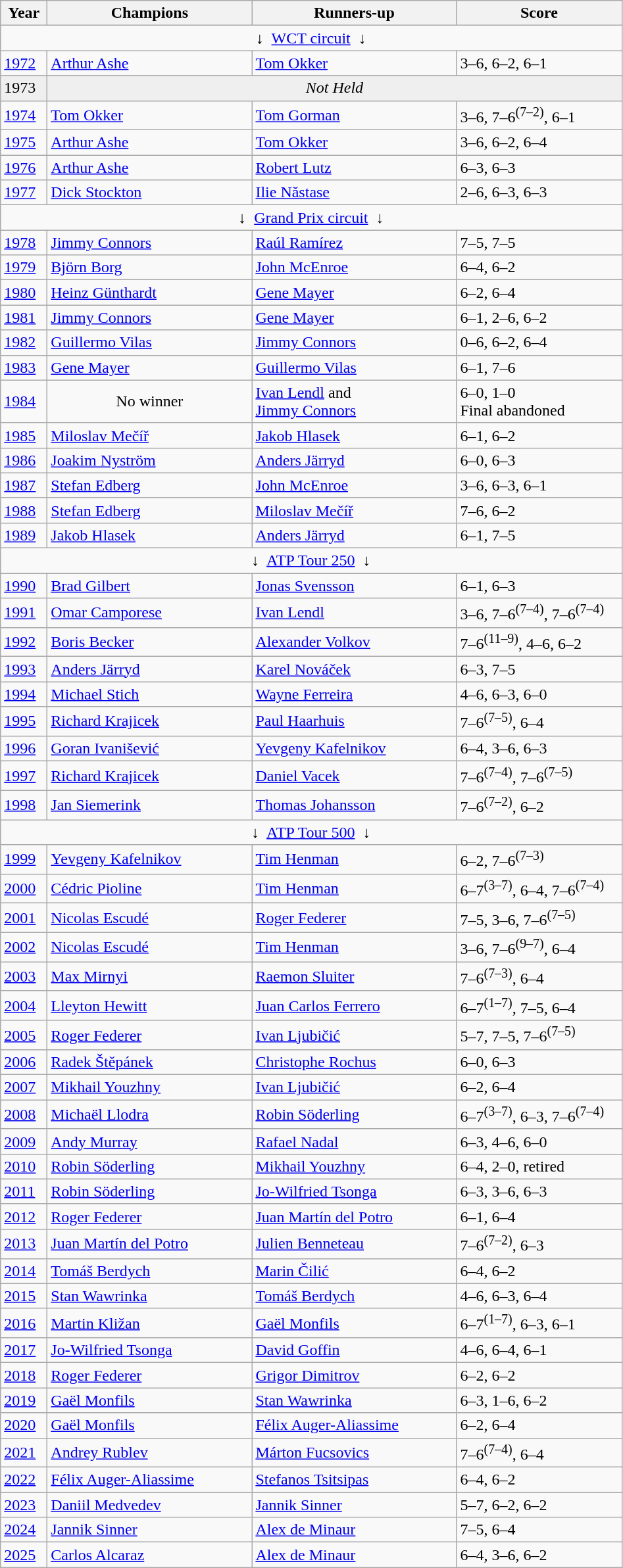<table class="wikitable">
<tr>
<th style="width:40px">Year</th>
<th style="width:200px">Champions</th>
<th style="width:200px">Runners-up</th>
<th style="width:160px" class="unsortable">Score</th>
</tr>
<tr>
<td colspan=4 align=center>↓  <a href='#'>WCT circuit</a>  ↓</td>
</tr>
<tr>
<td><a href='#'>1972</a></td>
<td> <a href='#'>Arthur Ashe</a></td>
<td> <a href='#'>Tom Okker</a></td>
<td>3–6, 6–2, 6–1</td>
</tr>
<tr>
<td style="background:#efefef">1973</td>
<td colspan=3 align=center style="background:#efefef"><em>Not Held</em></td>
</tr>
<tr>
<td><a href='#'>1974</a></td>
<td> <a href='#'>Tom Okker</a></td>
<td> <a href='#'>Tom Gorman</a></td>
<td>3–6, 7–6<sup>(7–2)</sup>, 6–1</td>
</tr>
<tr>
<td><a href='#'>1975</a></td>
<td> <a href='#'>Arthur Ashe</a> </td>
<td> <a href='#'>Tom Okker</a></td>
<td>3–6, 6–2, 6–4</td>
</tr>
<tr>
<td><a href='#'>1976</a></td>
<td> <a href='#'>Arthur Ashe</a> </td>
<td> <a href='#'>Robert Lutz</a></td>
<td>6–3, 6–3</td>
</tr>
<tr>
<td><a href='#'>1977</a></td>
<td> <a href='#'>Dick Stockton</a></td>
<td> <a href='#'>Ilie Năstase</a></td>
<td>2–6, 6–3, 6–3</td>
</tr>
<tr>
<td colspan=4 align=center>↓  <a href='#'>Grand Prix circuit</a>  ↓</td>
</tr>
<tr>
<td><a href='#'>1978</a></td>
<td> <a href='#'>Jimmy Connors</a></td>
<td> <a href='#'>Raúl Ramírez</a></td>
<td>7–5, 7–5</td>
</tr>
<tr>
<td><a href='#'>1979</a></td>
<td> <a href='#'>Björn Borg</a></td>
<td> <a href='#'>John McEnroe</a></td>
<td>6–4, 6–2</td>
</tr>
<tr>
<td><a href='#'>1980</a></td>
<td> <a href='#'>Heinz Günthardt</a></td>
<td> <a href='#'>Gene Mayer</a></td>
<td>6–2, 6–4</td>
</tr>
<tr>
<td><a href='#'>1981</a></td>
<td> <a href='#'>Jimmy Connors</a> </td>
<td> <a href='#'>Gene Mayer</a></td>
<td>6–1, 2–6, 6–2</td>
</tr>
<tr>
<td><a href='#'>1982</a></td>
<td> <a href='#'>Guillermo Vilas</a></td>
<td> <a href='#'>Jimmy Connors</a></td>
<td>0–6, 6–2, 6–4</td>
</tr>
<tr>
<td><a href='#'>1983</a></td>
<td> <a href='#'>Gene Mayer</a></td>
<td> <a href='#'>Guillermo Vilas</a></td>
<td>6–1, 7–6</td>
</tr>
<tr>
<td><a href='#'>1984</a></td>
<td align="center">No winner</td>
<td> <a href='#'>Ivan Lendl</a> and<br>  <a href='#'>Jimmy Connors</a></td>
<td>6–0, 1–0<br>Final abandoned</td>
</tr>
<tr>
<td><a href='#'>1985</a></td>
<td> <a href='#'>Miloslav Mečíř</a></td>
<td> <a href='#'>Jakob Hlasek</a></td>
<td>6–1, 6–2</td>
</tr>
<tr>
<td><a href='#'>1986</a></td>
<td> <a href='#'>Joakim Nyström</a></td>
<td> <a href='#'>Anders Järryd</a></td>
<td>6–0, 6–3</td>
</tr>
<tr>
<td><a href='#'>1987</a></td>
<td> <a href='#'>Stefan Edberg</a></td>
<td> <a href='#'>John McEnroe</a></td>
<td>3–6, 6–3, 6–1</td>
</tr>
<tr>
<td><a href='#'>1988</a></td>
<td> <a href='#'>Stefan Edberg</a> </td>
<td> <a href='#'>Miloslav Mečíř</a></td>
<td>7–6, 6–2</td>
</tr>
<tr>
<td><a href='#'>1989</a></td>
<td> <a href='#'>Jakob Hlasek</a></td>
<td> <a href='#'>Anders Järryd</a></td>
<td>6–1, 7–5</td>
</tr>
<tr>
<td colspan=4 align=center>↓  <a href='#'>ATP Tour 250</a>  ↓</td>
</tr>
<tr>
<td><a href='#'>1990</a></td>
<td> <a href='#'>Brad Gilbert</a></td>
<td> <a href='#'>Jonas Svensson</a></td>
<td>6–1, 6–3</td>
</tr>
<tr>
<td><a href='#'>1991</a></td>
<td> <a href='#'>Omar Camporese</a></td>
<td> <a href='#'>Ivan Lendl</a></td>
<td>3–6, 7–6<sup>(7–4)</sup>, 7–6<sup>(7–4)</sup></td>
</tr>
<tr>
<td><a href='#'>1992</a></td>
<td> <a href='#'>Boris Becker</a></td>
<td> <a href='#'>Alexander Volkov</a></td>
<td>7–6<sup>(11–9)</sup>, 4–6, 6–2</td>
</tr>
<tr>
<td><a href='#'>1993</a></td>
<td> <a href='#'>Anders Järryd</a></td>
<td> <a href='#'>Karel Nováček</a></td>
<td>6–3, 7–5</td>
</tr>
<tr>
<td><a href='#'>1994</a></td>
<td> <a href='#'>Michael Stich</a></td>
<td> <a href='#'>Wayne Ferreira</a></td>
<td>4–6, 6–3, 6–0</td>
</tr>
<tr>
<td><a href='#'>1995</a></td>
<td> <a href='#'>Richard Krajicek</a></td>
<td> <a href='#'>Paul Haarhuis</a></td>
<td>7–6<sup>(7–5)</sup>, 6–4</td>
</tr>
<tr>
<td><a href='#'>1996</a></td>
<td> <a href='#'>Goran Ivanišević</a></td>
<td> <a href='#'>Yevgeny Kafelnikov</a></td>
<td>6–4, 3–6, 6–3</td>
</tr>
<tr>
<td><a href='#'>1997</a></td>
<td> <a href='#'>Richard Krajicek</a> </td>
<td> <a href='#'>Daniel Vacek</a></td>
<td>7–6<sup>(7–4)</sup>, 7–6<sup>(7–5)</sup></td>
</tr>
<tr>
<td><a href='#'>1998</a></td>
<td> <a href='#'>Jan Siemerink</a></td>
<td> <a href='#'>Thomas Johansson</a></td>
<td>7–6<sup>(7–2)</sup>, 6–2</td>
</tr>
<tr>
<td colspan=5 align=center>↓  <a href='#'>ATP Tour 500</a>  ↓</td>
</tr>
<tr>
<td><a href='#'>1999</a></td>
<td> <a href='#'>Yevgeny Kafelnikov</a></td>
<td> <a href='#'>Tim Henman</a></td>
<td>6–2, 7–6<sup>(7–3)</sup></td>
</tr>
<tr>
<td><a href='#'>2000</a></td>
<td> <a href='#'>Cédric Pioline</a></td>
<td> <a href='#'>Tim Henman</a></td>
<td>6–7<sup>(3–7)</sup>, 6–4, 7–6<sup>(7–4)</sup></td>
</tr>
<tr>
<td><a href='#'>2001</a></td>
<td> <a href='#'>Nicolas Escudé</a></td>
<td> <a href='#'>Roger Federer</a></td>
<td>7–5, 3–6, 7–6<sup>(7–5)</sup></td>
</tr>
<tr>
<td><a href='#'>2002</a></td>
<td> <a href='#'>Nicolas Escudé</a> </td>
<td> <a href='#'>Tim Henman</a></td>
<td>3–6, 7–6<sup>(9–7)</sup>, 6–4</td>
</tr>
<tr>
<td><a href='#'>2003</a></td>
<td> <a href='#'>Max Mirnyi</a></td>
<td> <a href='#'>Raemon Sluiter</a></td>
<td>7–6<sup>(7–3)</sup>, 6–4</td>
</tr>
<tr>
<td><a href='#'>2004</a></td>
<td> <a href='#'>Lleyton Hewitt</a></td>
<td> <a href='#'>Juan Carlos Ferrero</a></td>
<td>6–7<sup>(1–7)</sup>, 7–5, 6–4</td>
</tr>
<tr>
<td><a href='#'>2005</a></td>
<td> <a href='#'>Roger Federer</a></td>
<td> <a href='#'>Ivan Ljubičić</a></td>
<td>5–7, 7–5, 7–6<sup>(7–5)</sup></td>
</tr>
<tr>
<td><a href='#'>2006</a></td>
<td> <a href='#'>Radek Štěpánek</a></td>
<td> <a href='#'>Christophe Rochus</a></td>
<td>6–0, 6–3</td>
</tr>
<tr>
<td><a href='#'>2007</a></td>
<td> <a href='#'>Mikhail Youzhny</a></td>
<td> <a href='#'>Ivan Ljubičić</a></td>
<td>6–2, 6–4</td>
</tr>
<tr>
<td><a href='#'>2008</a></td>
<td> <a href='#'>Michaël Llodra</a></td>
<td> <a href='#'>Robin Söderling</a></td>
<td>6–7<sup>(3–7)</sup>, 6–3, 7–6<sup>(7–4)</sup></td>
</tr>
<tr>
<td><a href='#'>2009</a></td>
<td> <a href='#'>Andy Murray</a></td>
<td> <a href='#'>Rafael Nadal</a></td>
<td>6–3, 4–6, 6–0</td>
</tr>
<tr>
<td><a href='#'>2010</a></td>
<td> <a href='#'>Robin Söderling</a></td>
<td> <a href='#'>Mikhail Youzhny</a></td>
<td>6–4, 2–0, retired</td>
</tr>
<tr>
<td><a href='#'>2011</a></td>
<td> <a href='#'>Robin Söderling</a> </td>
<td> <a href='#'>Jo-Wilfried Tsonga</a></td>
<td>6–3, 3–6, 6–3</td>
</tr>
<tr>
<td><a href='#'>2012</a></td>
<td> <a href='#'>Roger Federer</a> </td>
<td> <a href='#'>Juan Martín del Potro</a></td>
<td>6–1, 6–4</td>
</tr>
<tr>
<td><a href='#'>2013</a></td>
<td> <a href='#'>Juan Martín del Potro</a></td>
<td> <a href='#'>Julien Benneteau</a></td>
<td>7–6<sup>(7–2)</sup>, 6–3</td>
</tr>
<tr>
<td><a href='#'>2014</a></td>
<td> <a href='#'>Tomáš Berdych</a></td>
<td> <a href='#'>Marin Čilić</a></td>
<td>6–4, 6–2</td>
</tr>
<tr>
<td><a href='#'>2015</a></td>
<td> <a href='#'>Stan Wawrinka</a></td>
<td> <a href='#'>Tomáš Berdych</a></td>
<td>4–6, 6–3, 6–4</td>
</tr>
<tr>
<td><a href='#'>2016</a></td>
<td> <a href='#'>Martin Kližan</a></td>
<td> <a href='#'>Gaël Monfils</a></td>
<td>6–7<sup>(1–7)</sup>, 6–3, 6–1</td>
</tr>
<tr>
<td><a href='#'>2017</a></td>
<td> <a href='#'>Jo-Wilfried Tsonga</a></td>
<td> <a href='#'>David Goffin</a></td>
<td>4–6, 6–4, 6–1</td>
</tr>
<tr>
<td><a href='#'>2018</a></td>
<td> <a href='#'>Roger Federer</a> </td>
<td> <a href='#'>Grigor Dimitrov</a></td>
<td>6–2, 6–2</td>
</tr>
<tr>
<td><a href='#'>2019</a></td>
<td> <a href='#'>Gaël Monfils</a></td>
<td> <a href='#'>Stan Wawrinka</a></td>
<td>6–3, 1–6, 6–2</td>
</tr>
<tr>
<td><a href='#'>2020</a></td>
<td> <a href='#'>Gaël Monfils</a> </td>
<td> <a href='#'>Félix Auger-Aliassime</a></td>
<td>6–2, 6–4</td>
</tr>
<tr>
<td><a href='#'>2021</a></td>
<td> <a href='#'>Andrey Rublev</a></td>
<td> <a href='#'>Márton Fucsovics</a></td>
<td>7–6<sup>(7–4)</sup>, 6–4</td>
</tr>
<tr>
<td><a href='#'>2022</a></td>
<td> <a href='#'>Félix Auger-Aliassime</a></td>
<td> <a href='#'>Stefanos Tsitsipas</a></td>
<td>6–4, 6–2</td>
</tr>
<tr>
<td><a href='#'>2023</a></td>
<td> <a href='#'>Daniil Medvedev</a></td>
<td> <a href='#'>Jannik Sinner</a></td>
<td>5–7, 6–2, 6–2</td>
</tr>
<tr>
<td><a href='#'>2024</a></td>
<td> <a href='#'>Jannik Sinner</a></td>
<td> <a href='#'>Alex de Minaur</a></td>
<td>7–5, 6–4</td>
</tr>
<tr>
<td><a href='#'>2025</a></td>
<td> <a href='#'>Carlos Alcaraz</a></td>
<td> <a href='#'>Alex de Minaur</a></td>
<td>6–4, 3–6, 6–2</td>
</tr>
</table>
